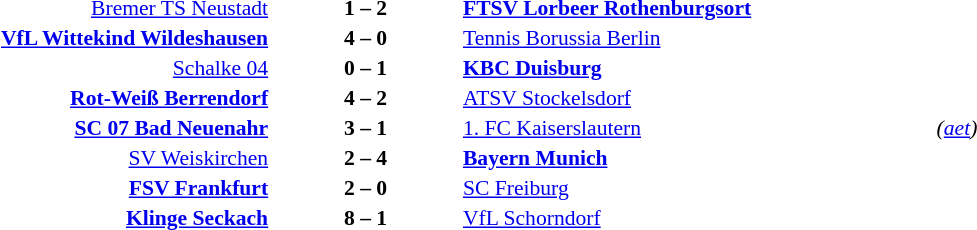<table width=100% cellspacing=1>
<tr>
<th width=25%></th>
<th width=10%></th>
<th width=25%></th>
<th></th>
</tr>
<tr style=font-size:90%>
<td align=right><a href='#'>Bremer TS Neustadt</a></td>
<td align=center><strong>1 – 2</strong></td>
<td><strong><a href='#'>FTSV Lorbeer Rothenburgsort</a></strong></td>
</tr>
<tr style=font-size:90%>
<td align=right><strong><a href='#'>VfL Wittekind Wildeshausen</a></strong></td>
<td align=center><strong>4 – 0</strong></td>
<td><a href='#'>Tennis Borussia Berlin</a></td>
</tr>
<tr style=font-size:90%>
<td align=right><a href='#'>Schalke 04</a></td>
<td align=center><strong>0 – 1</strong></td>
<td><strong><a href='#'>KBC Duisburg</a></strong></td>
</tr>
<tr style=font-size:90%>
<td align=right><strong><a href='#'>Rot-Weiß Berrendorf</a></strong></td>
<td align=center><strong>4 – 2</strong></td>
<td><a href='#'>ATSV Stockelsdorf</a></td>
</tr>
<tr style=font-size:90%>
<td align=right><strong><a href='#'>SC 07 Bad Neuenahr</a></strong></td>
<td align=center><strong>3 – 1</strong></td>
<td><a href='#'>1. FC Kaiserslautern</a></td>
<td><em>(<a href='#'>aet</a>)</em></td>
</tr>
<tr style=font-size:90%>
<td align=right><a href='#'>SV Weiskirchen</a></td>
<td align=center><strong>2 – 4</strong></td>
<td><strong><a href='#'>Bayern Munich</a></strong></td>
</tr>
<tr style=font-size:90%>
<td align=right><strong><a href='#'>FSV Frankfurt</a></strong></td>
<td align=center><strong>2 – 0</strong></td>
<td><a href='#'>SC Freiburg</a></td>
</tr>
<tr style=font-size:90%>
<td align=right><strong><a href='#'>Klinge Seckach</a></strong></td>
<td align=center><strong>8 – 1</strong></td>
<td><a href='#'>VfL Schorndorf</a></td>
</tr>
</table>
